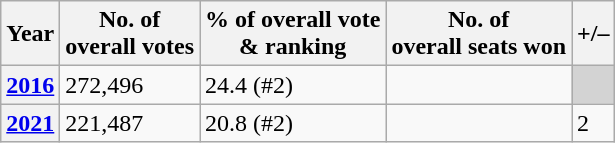<table class=wikitable>
<tr>
<th>Year</th>
<th>No. of<br>overall votes</th>
<th>% of overall vote<br> & ranking</th>
<th>No. of<br>overall seats won</th>
<th>+/–</th>
</tr>
<tr>
<th><a href='#'>2016</a></th>
<td>272,496</td>
<td>24.4 (#2)</td>
<td></td>
<td style="background:lightgrey;"></td>
</tr>
<tr>
<th><a href='#'>2021</a></th>
<td>221,487</td>
<td>20.8 (#2)</td>
<td></td>
<td> 2</td>
</tr>
</table>
